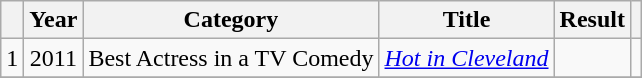<table class="wikitable" style="text-align:center;">
<tr>
<th scope="col"></th>
<th scope="col">Year</th>
<th scope="col">Category</th>
<th scope="col">Title</th>
<th scope="col">Result</th>
<th scope="col"></th>
</tr>
<tr>
<td>1</td>
<td>2011</td>
<td>Best Actress in a TV Comedy</td>
<td><em><a href='#'>Hot in Cleveland</a></em></td>
<td></td>
<td></td>
</tr>
<tr>
</tr>
</table>
